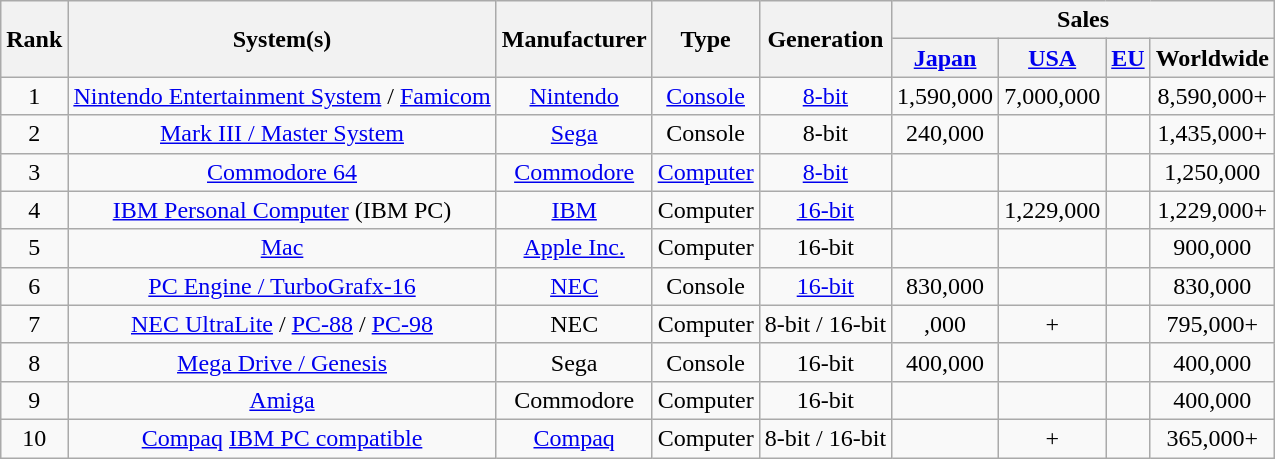<table class="wikitable sortable" style="text-align:center">
<tr>
<th rowspan="2">Rank</th>
<th rowspan="2">System(s)</th>
<th rowspan="2">Manufacturer</th>
<th rowspan="2">Type</th>
<th rowspan="2">Generation</th>
<th colspan="4">Sales</th>
</tr>
<tr>
<th><a href='#'>Japan</a></th>
<th><a href='#'>USA</a></th>
<th><a href='#'>EU</a></th>
<th>Worldwide</th>
</tr>
<tr>
<td>1</td>
<td><a href='#'>Nintendo Entertainment System</a> / <a href='#'>Famicom</a></td>
<td><a href='#'>Nintendo</a></td>
<td><a href='#'>Console</a></td>
<td><a href='#'>8-bit</a></td>
<td>1,590,000</td>
<td>7,000,000</td>
<td></td>
<td>8,590,000+</td>
</tr>
<tr>
<td>2</td>
<td><a href='#'>Mark III / Master System</a></td>
<td><a href='#'>Sega</a></td>
<td>Console</td>
<td>8-bit</td>
<td>240,000</td>
<td></td>
<td></td>
<td>1,435,000+</td>
</tr>
<tr>
<td>3</td>
<td><a href='#'>Commodore 64</a></td>
<td><a href='#'>Commodore</a></td>
<td><a href='#'>Computer</a></td>
<td><a href='#'>8-bit</a></td>
<td></td>
<td></td>
<td></td>
<td>1,250,000</td>
</tr>
<tr>
<td>4</td>
<td><a href='#'>IBM Personal Computer</a> (IBM PC)</td>
<td><a href='#'>IBM</a></td>
<td>Computer</td>
<td><a href='#'>16-bit</a></td>
<td></td>
<td>1,229,000</td>
<td></td>
<td>1,229,000+</td>
</tr>
<tr>
<td>5</td>
<td><a href='#'>Mac</a></td>
<td><a href='#'>Apple Inc.</a></td>
<td>Computer</td>
<td>16-bit</td>
<td></td>
<td></td>
<td></td>
<td>900,000</td>
</tr>
<tr>
<td>6</td>
<td><a href='#'>PC Engine / TurboGrafx-16</a></td>
<td><a href='#'>NEC</a></td>
<td>Console</td>
<td><a href='#'>16-bit</a></td>
<td>830,000</td>
<td></td>
<td></td>
<td>830,000</td>
</tr>
<tr>
<td>7</td>
<td><a href='#'>NEC UltraLite</a> / <a href='#'>PC-88</a> / <a href='#'>PC-98</a></td>
<td>NEC</td>
<td>Computer</td>
<td>8-bit / 16-bit</td>
<td>,000</td>
<td>+</td>
<td></td>
<td>795,000+</td>
</tr>
<tr>
<td>8</td>
<td><a href='#'>Mega Drive / Genesis</a></td>
<td>Sega</td>
<td>Console</td>
<td>16-bit</td>
<td>400,000</td>
<td></td>
<td></td>
<td>400,000</td>
</tr>
<tr>
<td>9</td>
<td><a href='#'>Amiga</a></td>
<td>Commodore</td>
<td>Computer</td>
<td>16-bit</td>
<td></td>
<td></td>
<td></td>
<td>400,000</td>
</tr>
<tr>
<td>10</td>
<td><a href='#'>Compaq</a> <a href='#'>IBM PC compatible</a></td>
<td><a href='#'>Compaq</a></td>
<td>Computer</td>
<td>8-bit / 16-bit</td>
<td></td>
<td>+</td>
<td></td>
<td>365,000+</td>
</tr>
</table>
